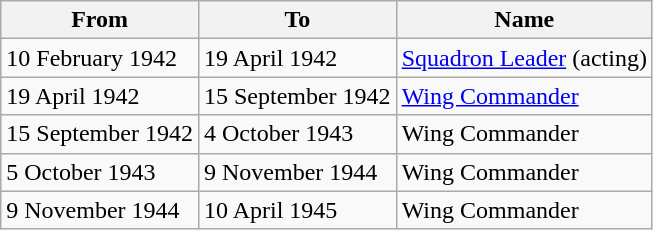<table class="wikitable">
<tr>
<th>From</th>
<th>To</th>
<th>Name</th>
</tr>
<tr>
<td>10 February 1942</td>
<td>19 April 1942</td>
<td><a href='#'>Squadron Leader</a>  (acting)</td>
</tr>
<tr>
<td>19 April 1942</td>
<td>15 September 1942</td>
<td><a href='#'>Wing Commander</a> </td>
</tr>
<tr>
<td>15 September 1942</td>
<td>4 October 1943</td>
<td>Wing Commander </td>
</tr>
<tr>
<td>5 October 1943</td>
<td>9 November 1944</td>
<td>Wing Commander </td>
</tr>
<tr>
<td>9 November 1944</td>
<td>10 April 1945</td>
<td>Wing Commander </td>
</tr>
</table>
